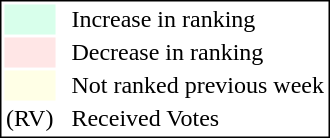<table style="border:1px solid black;">
<tr>
<td style="background:#D8FFEB; width:20px;"></td>
<td> </td>
<td>Increase in ranking</td>
</tr>
<tr>
<td style="background:#FFE6E6; width:20px;"></td>
<td> </td>
<td>Decrease in ranking</td>
</tr>
<tr>
<td style="background:#FFFFE6; width:20px;"></td>
<td> </td>
<td>Not ranked previous week</td>
</tr>
<tr>
<td>(RV)</td>
<td> </td>
<td>Received Votes</td>
</tr>
</table>
